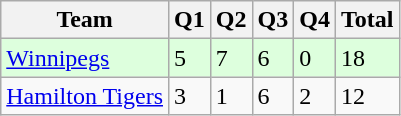<table class="wikitable">
<tr>
<th>Team</th>
<th>Q1</th>
<th>Q2</th>
<th>Q3</th>
<th>Q4</th>
<th>Total</th>
</tr>
<tr style="background-color:#ddffdd">
<td><a href='#'>Winnipegs</a></td>
<td>5</td>
<td>7</td>
<td>6</td>
<td>0</td>
<td>18</td>
</tr>
<tr>
<td><a href='#'>Hamilton Tigers</a></td>
<td>3</td>
<td>1</td>
<td>6</td>
<td>2</td>
<td>12</td>
</tr>
</table>
